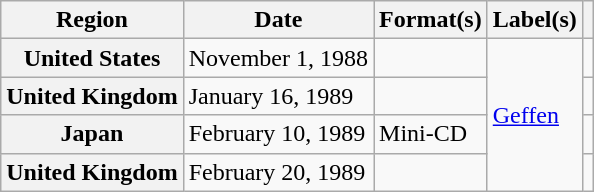<table class="wikitable plainrowheaders">
<tr>
<th scope="col">Region</th>
<th scope="col">Date</th>
<th scope="col">Format(s)</th>
<th scope="col">Label(s)</th>
<th scope="col"></th>
</tr>
<tr>
<th scope="row">United States</th>
<td>November 1, 1988</td>
<td></td>
<td rowspan="4"><a href='#'>Geffen</a></td>
<td align="center"></td>
</tr>
<tr>
<th scope="row">United Kingdom</th>
<td>January 16, 1989</td>
<td></td>
<td align="center"></td>
</tr>
<tr>
<th scope="row">Japan</th>
<td>February 10, 1989</td>
<td>Mini-CD</td>
<td align="center"></td>
</tr>
<tr>
<th scope="row">United Kingdom</th>
<td>February 20, 1989</td>
<td></td>
<td align="center"></td>
</tr>
</table>
